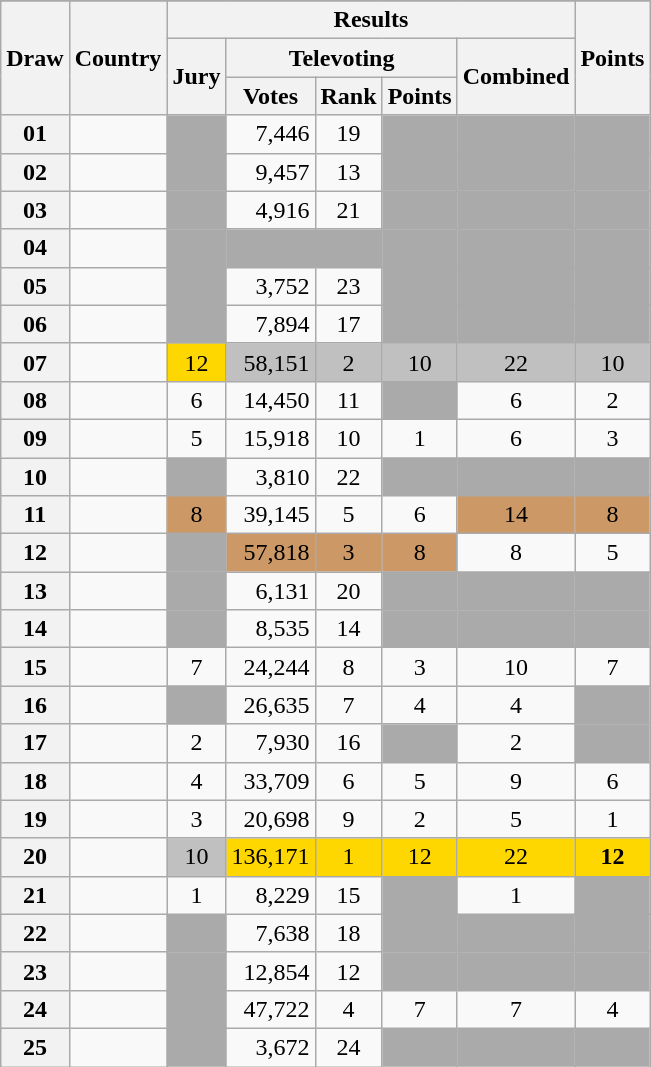<table class="sortable wikitable collapsible plainrowheaders" style="text-align:center;">
<tr>
</tr>
<tr>
<th scope="col" rowspan="3">Draw</th>
<th scope="col" rowspan="3">Country</th>
<th scope="col" colspan="5">Results</th>
<th scope="col" rowspan="3">Points</th>
</tr>
<tr>
<th scope="col" rowspan="2">Jury</th>
<th scope="col" colspan="3">Televoting</th>
<th scope="col" rowspan="2">Combined</th>
</tr>
<tr>
<th scope="col">Votes</th>
<th scope="col">Rank</th>
<th scope="col">Points</th>
</tr>
<tr>
<th scope="row" style="text-align:center;">01</th>
<td style="text-align:left;"></td>
<td style="background:#AAAAAA;"></td>
<td style="text-align:right;">7,446</td>
<td>19</td>
<td style="background:#AAAAAA;"></td>
<td style="background:#AAAAAA;"></td>
<td style="background:#AAAAAA;"></td>
</tr>
<tr>
<th scope="row" style="text-align:center;">02</th>
<td style="text-align:left;"></td>
<td style="background:#AAAAAA;"></td>
<td style="text-align:right;">9,457</td>
<td>13</td>
<td style="background:#AAAAAA;"></td>
<td style="background:#AAAAAA;"></td>
<td style="background:#AAAAAA;"></td>
</tr>
<tr>
<th scope="row" style="text-align:center;">03</th>
<td style="text-align:left;"></td>
<td style="background:#AAAAAA;"></td>
<td style="text-align:right;">4,916</td>
<td>21</td>
<td style="background:#AAAAAA;"></td>
<td style="background:#AAAAAA;"></td>
<td style="background:#AAAAAA;"></td>
</tr>
<tr class="sortbottom">
<th scope="row" style="text-align:center;">04</th>
<td style="text-align:left;"></td>
<td style="background:#AAAAAA;"></td>
<td style="background:#AAAAAA;"></td>
<td style="background:#AAAAAA;"></td>
<td style="background:#AAAAAA;"></td>
<td style="background:#AAAAAA;"></td>
<td style="background:#AAAAAA;"></td>
</tr>
<tr>
<th scope="row" style="text-align:center;">05</th>
<td style="text-align:left;"></td>
<td style="background:#AAAAAA;"></td>
<td style="text-align:right;">3,752</td>
<td>23</td>
<td style="background:#AAAAAA;"></td>
<td style="background:#AAAAAA;"></td>
<td style="background:#AAAAAA;"></td>
</tr>
<tr>
<th scope="row" style="text-align:center;">06</th>
<td style="text-align:left;"></td>
<td style="background:#AAAAAA;"></td>
<td style="text-align:right;">7,894</td>
<td>17</td>
<td style="background:#AAAAAA;"></td>
<td style="background:#AAAAAA;"></td>
<td style="background:#AAAAAA;"></td>
</tr>
<tr>
<th scope="row" style="text-align:center;">07</th>
<td style="text-align:left;"></td>
<td style="background:gold;">12</td>
<td style="text-align:right; background:silver;">58,151</td>
<td style="background:silver;">2</td>
<td style="background:silver;">10</td>
<td style="background:silver;">22</td>
<td style="background:silver;">10</td>
</tr>
<tr>
<th scope="row" style="text-align:center;">08</th>
<td style="text-align:left;"></td>
<td>6</td>
<td style="text-align:right;">14,450</td>
<td>11</td>
<td style="background:#AAAAAA;"></td>
<td>6</td>
<td>2</td>
</tr>
<tr>
<th scope="row" style="text-align:center;">09</th>
<td style="text-align:left;"></td>
<td>5</td>
<td style="text-align:right;">15,918</td>
<td>10</td>
<td>1</td>
<td>6</td>
<td>3</td>
</tr>
<tr>
<th scope="row" style="text-align:center;">10</th>
<td style="text-align:left;"></td>
<td style="background:#AAAAAA;"></td>
<td style="text-align:right;">3,810</td>
<td>22</td>
<td style="background:#AAAAAA;"></td>
<td style="background:#AAAAAA;"></td>
<td style="background:#AAAAAA;"></td>
</tr>
<tr>
<th scope="row" style="text-align:center;">11</th>
<td style="text-align:left;"></td>
<td style="background:#CC9966;">8</td>
<td style="text-align:right;">39,145</td>
<td>5</td>
<td>6</td>
<td style="background:#CC9966;">14</td>
<td style="background:#CC9966;">8</td>
</tr>
<tr>
<th scope="row" style="text-align:center;">12</th>
<td style="text-align:left;"></td>
<td style="background:#AAAAAA;"></td>
<td style="text-align:right; background:#CC9966;">57,818</td>
<td style="background:#CC9966;">3</td>
<td style="background:#CC9966;">8</td>
<td>8</td>
<td>5</td>
</tr>
<tr>
<th scope="row" style="text-align:center;">13</th>
<td style="text-align:left;"></td>
<td style="background:#AAAAAA;"></td>
<td style="text-align:right;">6,131</td>
<td>20</td>
<td style="background:#AAAAAA;"></td>
<td style="background:#AAAAAA;"></td>
<td style="background:#AAAAAA;"></td>
</tr>
<tr>
<th scope="row" style="text-align:center;">14</th>
<td style="text-align:left;"></td>
<td style="background:#AAAAAA;"></td>
<td style="text-align:right;">8,535</td>
<td>14</td>
<td style="background:#AAAAAA;"></td>
<td style="background:#AAAAAA;"></td>
<td style="background:#AAAAAA;"></td>
</tr>
<tr>
<th scope="row" style="text-align:center;">15</th>
<td style="text-align:left;"></td>
<td>7</td>
<td style="text-align:right;">24,244</td>
<td>8</td>
<td>3</td>
<td>10</td>
<td>7</td>
</tr>
<tr>
<th scope="row" style="text-align:center;">16</th>
<td style="text-align:left;"></td>
<td style="background:#AAAAAA;"></td>
<td style="text-align:right;">26,635</td>
<td>7</td>
<td>4</td>
<td>4</td>
<td style="background:#AAAAAA;"></td>
</tr>
<tr>
<th scope="row" style="text-align:center;">17</th>
<td style="text-align:left;"></td>
<td>2</td>
<td style="text-align:right;">7,930</td>
<td>16</td>
<td style="background:#AAAAAA;"></td>
<td>2</td>
<td style="background:#AAAAAA;"></td>
</tr>
<tr>
<th scope="row" style="text-align:center;">18</th>
<td style="text-align:left;"></td>
<td>4</td>
<td style="text-align:right;">33,709</td>
<td>6</td>
<td>5</td>
<td>9</td>
<td>6</td>
</tr>
<tr>
<th scope="row" style="text-align:center;">19</th>
<td style="text-align:left;"></td>
<td>3</td>
<td style="text-align:right;">20,698</td>
<td>9</td>
<td>2</td>
<td>5</td>
<td>1</td>
</tr>
<tr>
<th scope="row" style="text-align:center;">20</th>
<td style="text-align:left;"></td>
<td style="background:silver;">10</td>
<td style="text-align:right; background:gold;">136,171</td>
<td style="background:gold;">1</td>
<td style="background:gold;">12</td>
<td style="background:gold;">22</td>
<td style="background:gold;"><strong>12</strong></td>
</tr>
<tr>
<th scope="row" style="text-align:center;">21</th>
<td style="text-align:left;"></td>
<td>1</td>
<td style="text-align:right; ">8,229</td>
<td>15</td>
<td style="background:#AAAAAA;"></td>
<td>1</td>
<td style="background:#AAAAAA;"></td>
</tr>
<tr>
<th scope="row" style="text-align:center;">22</th>
<td style="text-align:left;"></td>
<td style="background:#AAAAAA;"></td>
<td style="text-align:right; ">7,638</td>
<td>18</td>
<td style="background:#AAAAAA;"></td>
<td style="background:#AAAAAA;"></td>
<td style="background:#AAAAAA;"></td>
</tr>
<tr>
<th scope="row" style="text-align:center;">23</th>
<td style="text-align:left;"></td>
<td style="background:#AAAAAA;"></td>
<td style="text-align:right;">12,854</td>
<td>12</td>
<td style="background:#AAAAAA;"></td>
<td style="background:#AAAAAA;"></td>
<td style="background:#AAAAAA;"></td>
</tr>
<tr>
<th scope="row" style="text-align:center;">24</th>
<td style="text-align:left;"></td>
<td style="background:#AAAAAA;"></td>
<td style="text-align:right;">47,722</td>
<td>4</td>
<td>7</td>
<td>7</td>
<td>4</td>
</tr>
<tr>
<th scope="row" style="text-align:center;">25</th>
<td style="text-align:left;"></td>
<td style="background:#AAAAAA;"></td>
<td style="text-align:right;">3,672</td>
<td>24</td>
<td style="background:#AAAAAA;"></td>
<td style="background:#AAAAAA;"></td>
<td style="background:#AAAAAA;"></td>
</tr>
</table>
